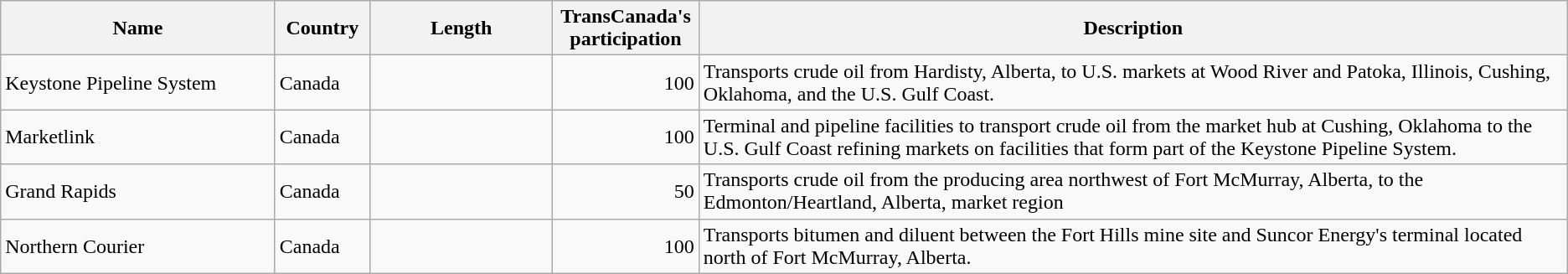<table class="wikitable sortable" style="text-align:left;">
<tr>
<th width="15%">Name</th>
<th width="5%">Country</th>
<th width="10%">Length</th>
<th width="2.5%">TransCanada's participation</th>
<th width="47.5%">Description</th>
</tr>
<tr>
<td>Keystone Pipeline System</td>
<td>Canada</td>
<td align="right"></td>
<td align="right">100</td>
<td>Transports crude oil from Hardisty, Alberta, to U.S. markets at Wood River and Patoka, Illinois, Cushing, Oklahoma, and the U.S. Gulf Coast.</td>
</tr>
<tr>
<td>Marketlink</td>
<td>Canada</td>
<td align="right"></td>
<td align="right">100</td>
<td>Terminal and pipeline facilities to transport crude oil from the market hub at Cushing, Oklahoma to the U.S. Gulf Coast refining markets on facilities that form part of the Keystone Pipeline System.</td>
</tr>
<tr>
<td>Grand Rapids</td>
<td>Canada</td>
<td align="right"></td>
<td align="right">50</td>
<td>Transports crude oil from the producing area northwest of Fort McMurray, Alberta, to the Edmonton/Heartland, Alberta, market region</td>
</tr>
<tr>
<td>Northern Courier</td>
<td>Canada</td>
<td align="right"></td>
<td align="right">100</td>
<td>Transports bitumen and diluent between the Fort Hills mine site and Suncor Energy's terminal located north of Fort McMurray, Alberta.</td>
</tr>
</table>
